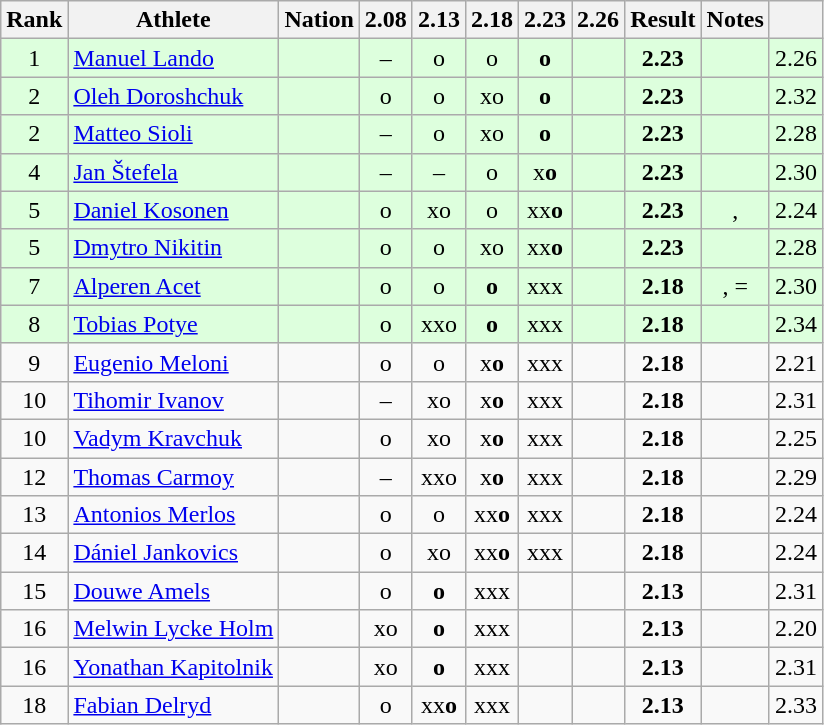<table class="wikitable sortable" style="text-align:center">
<tr>
<th scope="col">Rank</th>
<th scope="col">Athlete</th>
<th scope="col">Nation</th>
<th>2.08</th>
<th>2.13</th>
<th>2.18</th>
<th>2.23</th>
<th>2.26</th>
<th scope="col">Result</th>
<th scope="col">Notes</th>
<th scope="col"></th>
</tr>
<tr bgcolor="ddffdd">
<td>1</td>
<td align=left><a href='#'>Manuel Lando</a></td>
<td align=left></td>
<td>–</td>
<td>o</td>
<td>o</td>
<td><strong>o</strong></td>
<td></td>
<td><strong>2.23</strong></td>
<td></td>
<td>2.26</td>
</tr>
<tr bgcolor="ddffdd">
<td>2</td>
<td align=left><a href='#'>Oleh Doroshchuk</a></td>
<td align=left></td>
<td>o</td>
<td>o</td>
<td>xo</td>
<td><strong>o</strong></td>
<td></td>
<td><strong>2.23</strong></td>
<td></td>
<td>2.32</td>
</tr>
<tr bgcolor="ddffdd">
<td>2</td>
<td align=left><a href='#'>Matteo Sioli</a></td>
<td align=left></td>
<td>–</td>
<td>o</td>
<td>xo</td>
<td><strong>o</strong></td>
<td></td>
<td><strong>2.23</strong></td>
<td></td>
<td>2.28</td>
</tr>
<tr bgcolor="ddffdd">
<td>4</td>
<td align=left><a href='#'>Jan Štefela</a></td>
<td align=left></td>
<td>–</td>
<td>–</td>
<td>o</td>
<td>x<strong>o</strong></td>
<td></td>
<td><strong>2.23</strong></td>
<td></td>
<td>2.30</td>
</tr>
<tr bgcolor="ddffdd">
<td>5</td>
<td align=left><a href='#'>Daniel Kosonen</a></td>
<td align=left></td>
<td>o</td>
<td>xo</td>
<td>o</td>
<td>xx<strong>o</strong></td>
<td></td>
<td><strong>2.23</strong></td>
<td>, </td>
<td>2.24</td>
</tr>
<tr bgcolor="ddffdd">
<td>5</td>
<td align=left><a href='#'>Dmytro Nikitin</a></td>
<td align=left></td>
<td>o</td>
<td>o</td>
<td>xo</td>
<td>xx<strong>o</strong></td>
<td></td>
<td><strong>2.23</strong></td>
<td></td>
<td>2.28</td>
</tr>
<tr bgcolor="ddffdd">
<td>7</td>
<td align=left><a href='#'>Alperen Acet</a></td>
<td align=left></td>
<td>o</td>
<td>o</td>
<td><strong>o</strong></td>
<td>xxx</td>
<td></td>
<td><strong>2.18</strong></td>
<td>, =</td>
<td>2.30</td>
</tr>
<tr bgcolor="ddffdd">
<td>8</td>
<td align=left><a href='#'>Tobias Potye</a></td>
<td align=left></td>
<td>o</td>
<td>xxo</td>
<td><strong>o</strong></td>
<td>xxx</td>
<td></td>
<td><strong>2.18</strong></td>
<td></td>
<td>2.34</td>
</tr>
<tr>
<td>9</td>
<td align=left><a href='#'>Eugenio Meloni</a></td>
<td align=left></td>
<td>o</td>
<td>o</td>
<td>x<strong>o</strong></td>
<td>xxx</td>
<td></td>
<td><strong>2.18</strong></td>
<td></td>
<td>2.21</td>
</tr>
<tr>
<td>10</td>
<td align=left><a href='#'>Tihomir Ivanov</a></td>
<td align=left></td>
<td>–</td>
<td>xo</td>
<td>x<strong>o</strong></td>
<td>xxx</td>
<td></td>
<td><strong>2.18</strong></td>
<td></td>
<td>2.31</td>
</tr>
<tr>
<td>10</td>
<td align=left><a href='#'>Vadym Kravchuk</a></td>
<td align=left></td>
<td>o</td>
<td>xo</td>
<td>x<strong>o</strong></td>
<td>xxx</td>
<td></td>
<td><strong>2.18</strong></td>
<td></td>
<td>2.25</td>
</tr>
<tr>
<td>12</td>
<td align=left><a href='#'>Thomas Carmoy</a></td>
<td align=left></td>
<td>–</td>
<td>xxo</td>
<td>x<strong>o</strong></td>
<td>xxx</td>
<td></td>
<td><strong>2.18</strong></td>
<td></td>
<td>2.29</td>
</tr>
<tr>
<td>13</td>
<td align=left><a href='#'>Antonios Merlos</a></td>
<td align=left></td>
<td>o</td>
<td>o</td>
<td>xx<strong>o</strong></td>
<td>xxx</td>
<td></td>
<td><strong>2.18</strong></td>
<td></td>
<td>2.24</td>
</tr>
<tr>
<td>14</td>
<td align=left><a href='#'>Dániel Jankovics</a></td>
<td align=left></td>
<td>o</td>
<td>xo</td>
<td>xx<strong>o</strong></td>
<td>xxx</td>
<td></td>
<td><strong>2.18</strong></td>
<td></td>
<td>2.24</td>
</tr>
<tr>
<td>15</td>
<td align=left><a href='#'>Douwe Amels</a></td>
<td align=left></td>
<td>o</td>
<td><strong>o</strong></td>
<td>xxx</td>
<td></td>
<td></td>
<td><strong>2.13</strong></td>
<td></td>
<td>2.31</td>
</tr>
<tr>
<td>16</td>
<td align=left><a href='#'>Melwin Lycke Holm</a></td>
<td align=left></td>
<td>xo</td>
<td><strong>o</strong></td>
<td>xxx</td>
<td></td>
<td></td>
<td><strong>2.13</strong></td>
<td></td>
<td>2.20</td>
</tr>
<tr>
<td>16</td>
<td align=left><a href='#'>Yonathan Kapitolnik</a></td>
<td align=left></td>
<td>xo</td>
<td><strong>o</strong></td>
<td>xxx</td>
<td></td>
<td></td>
<td><strong>2.13</strong></td>
<td></td>
<td>2.31</td>
</tr>
<tr>
<td>18</td>
<td align=left><a href='#'>Fabian Delryd</a></td>
<td align=left></td>
<td>o</td>
<td>xx<strong>o</strong></td>
<td>xxx</td>
<td></td>
<td></td>
<td><strong>2.13</strong></td>
<td></td>
<td>2.33</td>
</tr>
</table>
